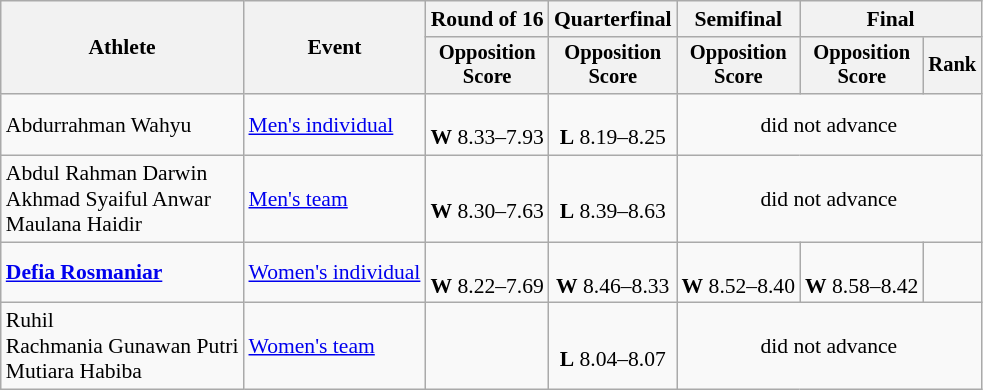<table class=wikitable style=font-size:90%;text-align:center>
<tr>
<th rowspan=2>Athlete</th>
<th rowspan=2>Event</th>
<th>Round of 16</th>
<th>Quarterfinal</th>
<th>Semifinal</th>
<th colspan=2>Final</th>
</tr>
<tr style=font-size:95%>
<th>Opposition<br>Score</th>
<th>Opposition<br>Score</th>
<th>Opposition<br>Score</th>
<th>Opposition<br>Score</th>
<th>Rank</th>
</tr>
<tr>
<td align=left>Abdurrahman Wahyu</td>
<td align=left><a href='#'>Men's individual</a></td>
<td><br><strong>W</strong> 8.33–7.93</td>
<td><br><strong>L</strong> 8.19–8.25</td>
<td colspan=3>did not advance</td>
</tr>
<tr>
<td align=left>Abdul Rahman Darwin<br>Akhmad Syaiful Anwar<br>Maulana Haidir</td>
<td align=left><a href='#'>Men's team</a></td>
<td><br><strong>W</strong> 8.30–7.63</td>
<td><br><strong>L</strong> 8.39–8.63</td>
<td colspan=3>did not advance</td>
</tr>
<tr>
<td align=left><strong><a href='#'>Defia Rosmaniar</a></strong></td>
<td align=left><a href='#'>Women's individual</a></td>
<td><br><strong>W</strong> 8.22–7.69</td>
<td><br><strong>W</strong> 8.46–8.33</td>
<td><br><strong>W</strong> 8.52–8.40</td>
<td><br><strong>W</strong> 8.58–8.42</td>
<td></td>
</tr>
<tr>
<td align=left>Ruhil<br>Rachmania Gunawan Putri<br>Mutiara Habiba</td>
<td align=left><a href='#'>Women's team</a></td>
<td></td>
<td><br><strong>L</strong> 8.04–8.07</td>
<td colspan=3>did not advance</td>
</tr>
</table>
